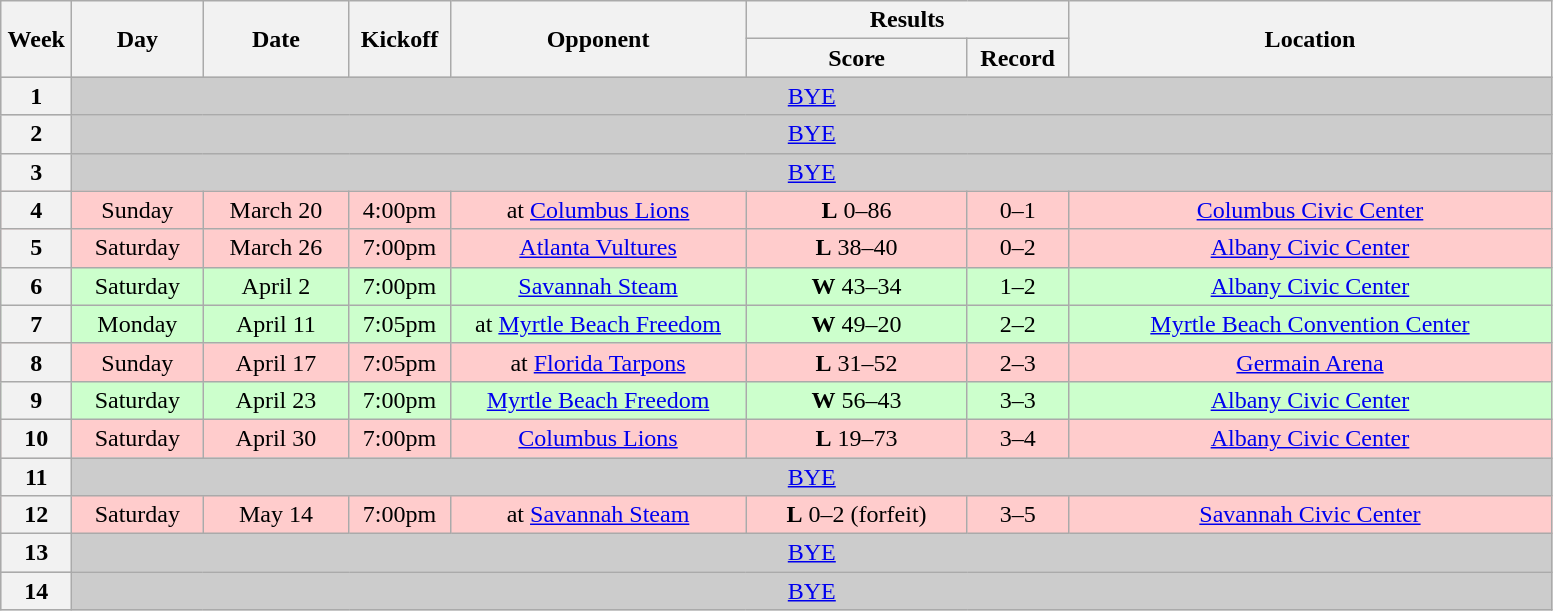<table class="wikitable">
<tr>
<th rowspan="2" width="40">Week</th>
<th rowspan="2" width="80">Day</th>
<th rowspan="2" width="90">Date</th>
<th rowspan="2" width="60">Kickoff</th>
<th rowspan="2" width="190">Opponent</th>
<th colspan="2" width="200">Results</th>
<th rowspan="2" width="315">Location</th>
</tr>
<tr>
<th width="140">Score</th>
<th width="60">Record</th>
</tr>
<tr align="center" bgcolor="#CCCCCC">
<th>1</th>
<td colSpan=7><a href='#'>BYE</a></td>
</tr>
<tr align="center" bgcolor="#CCCCCC">
<th>2</th>
<td colSpan=7><a href='#'>BYE</a></td>
</tr>
<tr align="center" bgcolor="#CCCCCC">
<th>3</th>
<td colSpan=7><a href='#'>BYE</a></td>
</tr>
<tr align="center" bgcolor="#FFCCCC">
<th>4</th>
<td>Sunday</td>
<td>March 20</td>
<td>4:00pm</td>
<td>at <a href='#'>Columbus Lions</a></td>
<td><strong>L</strong> 0–86</td>
<td>0–1</td>
<td><a href='#'>Columbus Civic Center</a></td>
</tr>
<tr align="center" bgcolor="#FFCCCC">
<th>5</th>
<td>Saturday</td>
<td>March 26</td>
<td>7:00pm</td>
<td><a href='#'>Atlanta Vultures</a></td>
<td><strong>L</strong> 38–40</td>
<td>0–2</td>
<td><a href='#'>Albany Civic Center</a></td>
</tr>
<tr align="center" bgcolor="#CCFFCC">
<th>6</th>
<td>Saturday</td>
<td>April 2</td>
<td>7:00pm</td>
<td><a href='#'>Savannah Steam</a></td>
<td><strong>W</strong> 43–34</td>
<td>1–2</td>
<td><a href='#'>Albany Civic Center</a></td>
</tr>
<tr align="center" bgcolor="#CCFFCC">
<th>7</th>
<td>Monday</td>
<td>April 11</td>
<td>7:05pm</td>
<td>at <a href='#'>Myrtle Beach Freedom</a></td>
<td><strong>W</strong> 49–20</td>
<td>2–2</td>
<td><a href='#'>Myrtle Beach Convention Center</a></td>
</tr>
<tr align="center" bgcolor="#FFCCCC">
<th>8</th>
<td>Sunday</td>
<td>April 17</td>
<td>7:05pm</td>
<td>at <a href='#'>Florida Tarpons</a></td>
<td><strong>L</strong> 31–52</td>
<td>2–3</td>
<td><a href='#'>Germain Arena</a></td>
</tr>
<tr align="center" bgcolor="#CCFFCC">
<th>9</th>
<td>Saturday</td>
<td>April 23</td>
<td>7:00pm</td>
<td><a href='#'>Myrtle Beach Freedom</a></td>
<td><strong>W</strong> 56–43</td>
<td>3–3</td>
<td><a href='#'>Albany Civic Center</a></td>
</tr>
<tr align="center" bgcolor="#FFCCCC">
<th>10</th>
<td>Saturday</td>
<td>April 30</td>
<td>7:00pm</td>
<td><a href='#'>Columbus Lions</a></td>
<td><strong>L</strong> 19–73</td>
<td>3–4</td>
<td><a href='#'>Albany Civic Center</a></td>
</tr>
<tr align="center" bgcolor="#CCCCCC">
<th>11</th>
<td colSpan=7><a href='#'>BYE</a></td>
</tr>
<tr align="center" bgcolor="#FFCCCC">
<th>12</th>
<td>Saturday</td>
<td>May 14</td>
<td>7:00pm</td>
<td>at <a href='#'>Savannah Steam</a></td>
<td><strong>L</strong> 0–2 (forfeit)</td>
<td>3–5</td>
<td><a href='#'>Savannah Civic Center</a></td>
</tr>
<tr align="center" bgcolor="#CCCCCC">
<th>13</th>
<td colSpan=7><a href='#'>BYE</a></td>
</tr>
<tr align="center" bgcolor="#CCCCCC">
<th>14</th>
<td colSpan=7><a href='#'>BYE</a></td>
</tr>
</table>
